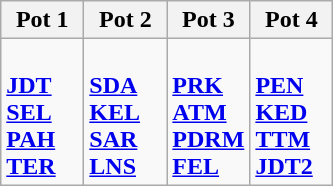<table class=wikitable>
<tr>
<th width=25%>Pot 1</th>
<th width=25%>Pot 2</th>
<th width=25%>Pot 3</th>
<th width=25%>Pot 4</th>
</tr>
<tr valign=top>
<td><br> <strong><a href='#'>JDT</a><br></strong>
 <strong><a href='#'>SEL</a><br></strong>
 <strong><a href='#'>PAH</a><br></strong>
 <strong><a href='#'>TER</a><br></strong></td>
<td><br> <strong><a href='#'>SDA</a><br></strong>
 <strong><a href='#'>KEL</a><br></strong>
 <strong><a href='#'>SAR</a><br></strong>
 <strong><a href='#'>LNS</a><br></strong></td>
<td><br> <strong><a href='#'>PRK</a><br></strong>
 <strong><a href='#'>ATM</a><br></strong>
 <strong><a href='#'>PDRM</a><br></strong>
 <strong><a href='#'>FEL</a><br></strong></td>
<td><br> <strong><a href='#'>PEN</a><br></strong>
 <strong><a href='#'>KED</a><br></strong>
 <strong><a href='#'>TTM</a><br></strong>
 <strong><a href='#'>JDT2</a><br></strong></td>
</tr>
</table>
